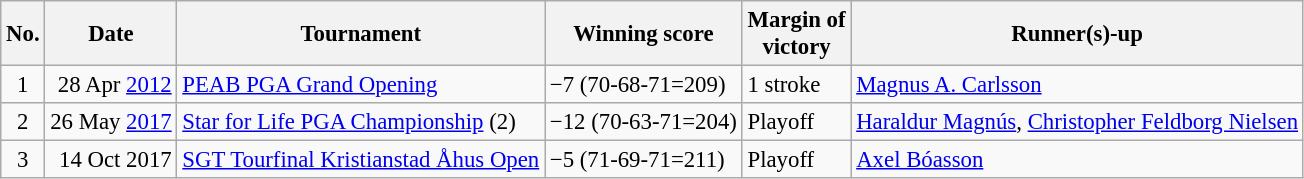<table class="wikitable" style="font-size:95%;">
<tr>
<th>No.</th>
<th>Date</th>
<th>Tournament</th>
<th>Winning score</th>
<th>Margin of<br>victory</th>
<th>Runner(s)-up</th>
</tr>
<tr>
<td align=center>1</td>
<td align=right>28 Apr <a href='#'>2012</a></td>
<td><a href='#'>PEAB PGA Grand Opening</a></td>
<td>−7 (70-68-71=209)</td>
<td>1 stroke</td>
<td> <a href='#'>Magnus A. Carlsson</a></td>
</tr>
<tr>
<td align=center>2</td>
<td align=right>26 May <a href='#'>2017</a></td>
<td><a href='#'>Star for Life PGA Championship</a> (2)</td>
<td>−12 (70-63-71=204)</td>
<td>Playoff</td>
<td> <a href='#'>Haraldur Magnús</a>,  <a href='#'>Christopher Feldborg Nielsen</a></td>
</tr>
<tr>
<td align=center>3</td>
<td align=right>14 Oct 2017</td>
<td><a href='#'>SGT Tourfinal Kristianstad Åhus Open</a></td>
<td>−5 (71-69-71=211)</td>
<td>Playoff</td>
<td> <a href='#'>Axel Bóasson</a></td>
</tr>
</table>
